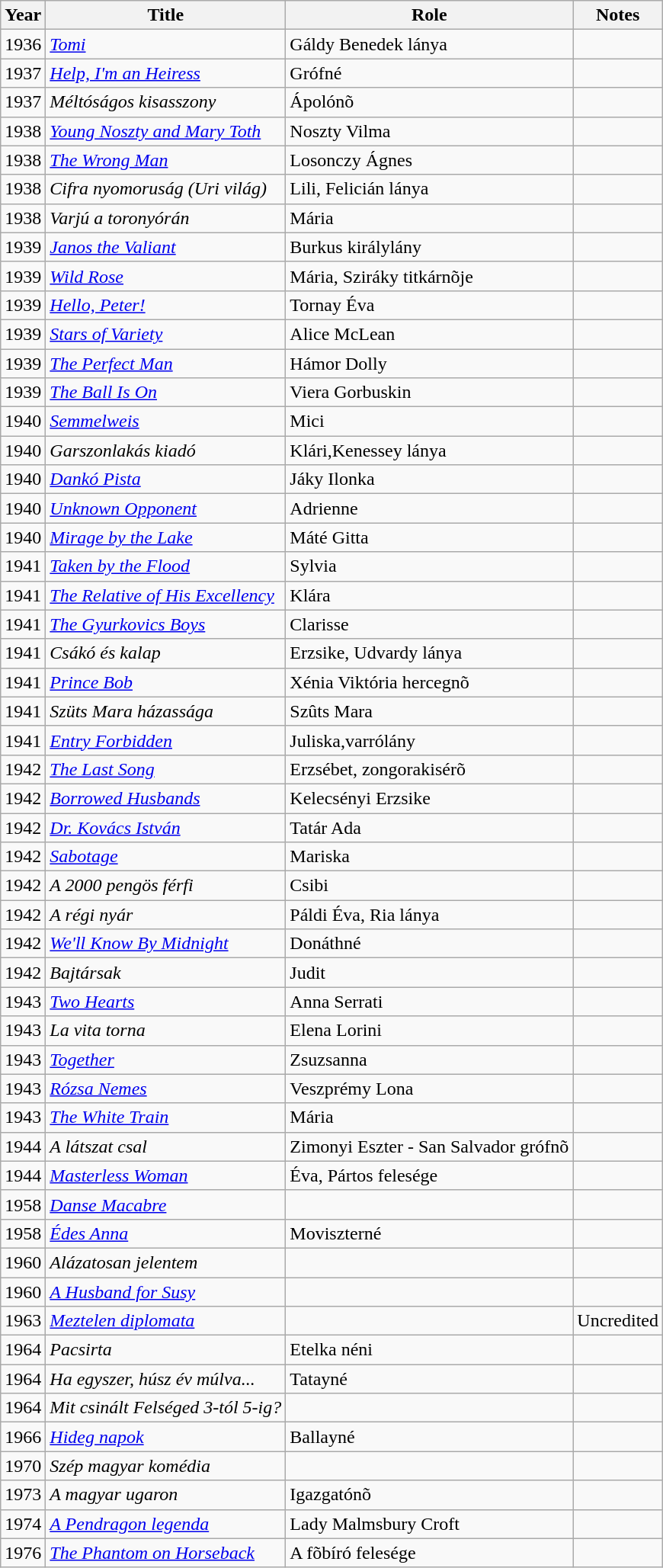<table class="wikitable">
<tr>
<th>Year</th>
<th>Title</th>
<th>Role</th>
<th>Notes</th>
</tr>
<tr>
<td>1936</td>
<td><em><a href='#'>Tomi</a></em></td>
<td>Gáldy Benedek lánya</td>
<td></td>
</tr>
<tr>
<td>1937</td>
<td><em><a href='#'>Help, I'm an Heiress</a></em></td>
<td>Grófné</td>
<td></td>
</tr>
<tr>
<td>1937</td>
<td><em>Méltóságos kisasszony</em></td>
<td>Ápolónõ</td>
<td></td>
</tr>
<tr>
<td>1938</td>
<td><em><a href='#'>Young Noszty and Mary Toth</a></em></td>
<td>Noszty Vilma</td>
<td></td>
</tr>
<tr>
<td>1938</td>
<td><em><a href='#'>The Wrong Man</a></em></td>
<td>Losonczy Ágnes</td>
<td></td>
</tr>
<tr>
<td>1938</td>
<td><em>Cifra nyomoruság (Uri világ)</em></td>
<td>Lili, Felicián lánya</td>
<td></td>
</tr>
<tr>
<td>1938</td>
<td><em>Varjú a toronyórán</em></td>
<td>Mária</td>
<td></td>
</tr>
<tr>
<td>1939</td>
<td><em><a href='#'>Janos the Valiant</a></em></td>
<td>Burkus királylány</td>
<td></td>
</tr>
<tr>
<td>1939</td>
<td><em><a href='#'>Wild Rose</a></em></td>
<td>Mária, Sziráky titkárnõje</td>
<td></td>
</tr>
<tr>
<td>1939</td>
<td><em><a href='#'>Hello, Peter!</a></em></td>
<td>Tornay Éva</td>
<td></td>
</tr>
<tr>
<td>1939</td>
<td><em><a href='#'>Stars of Variety</a></em></td>
<td>Alice McLean</td>
<td></td>
</tr>
<tr>
<td>1939</td>
<td><em><a href='#'>The Perfect Man</a></em></td>
<td>Hámor Dolly</td>
<td></td>
</tr>
<tr>
<td>1939</td>
<td><em><a href='#'>The Ball Is On</a></em></td>
<td>Viera Gorbuskin</td>
<td></td>
</tr>
<tr>
<td>1940</td>
<td><em><a href='#'>Semmelweis</a></em></td>
<td>Mici</td>
<td></td>
</tr>
<tr>
<td>1940</td>
<td><em>Garszonlakás kiadó</em></td>
<td>Klári,Kenessey lánya</td>
<td></td>
</tr>
<tr>
<td>1940</td>
<td><em><a href='#'>Dankó Pista</a></em></td>
<td>Jáky Ilonka</td>
<td></td>
</tr>
<tr>
<td>1940</td>
<td><em><a href='#'>Unknown Opponent</a></em></td>
<td>Adrienne</td>
<td></td>
</tr>
<tr>
<td>1940</td>
<td><em><a href='#'>Mirage by the Lake</a></em></td>
<td>Máté Gitta</td>
<td></td>
</tr>
<tr>
<td>1941</td>
<td><em><a href='#'>Taken by the Flood</a></em></td>
<td>Sylvia</td>
<td></td>
</tr>
<tr>
<td>1941</td>
<td><em><a href='#'>The Relative of His Excellency</a></em></td>
<td>Klára</td>
<td></td>
</tr>
<tr>
<td>1941</td>
<td><em><a href='#'>The Gyurkovics Boys</a></em></td>
<td>Clarisse</td>
<td></td>
</tr>
<tr>
<td>1941</td>
<td><em>Csákó és kalap</em></td>
<td>Erzsike, Udvardy lánya</td>
<td></td>
</tr>
<tr>
<td>1941</td>
<td><em><a href='#'>Prince Bob</a></em></td>
<td>Xénia Viktória hercegnõ</td>
<td></td>
</tr>
<tr>
<td>1941</td>
<td><em>Szüts Mara házassága</em></td>
<td>Szûts Mara</td>
<td></td>
</tr>
<tr>
<td>1941</td>
<td><em><a href='#'>Entry Forbidden</a></em></td>
<td>Juliska,varrólány</td>
<td></td>
</tr>
<tr>
<td>1942</td>
<td><em><a href='#'>The Last Song</a></em></td>
<td>Erzsébet, zongorakisérõ</td>
<td></td>
</tr>
<tr>
<td>1942</td>
<td><em><a href='#'>Borrowed Husbands</a></em></td>
<td>Kelecsényi Erzsike</td>
<td></td>
</tr>
<tr>
<td>1942</td>
<td><em><a href='#'>Dr. Kovács István</a></em></td>
<td>Tatár Ada</td>
<td></td>
</tr>
<tr>
<td>1942</td>
<td><em><a href='#'>Sabotage</a></em></td>
<td>Mariska</td>
<td></td>
</tr>
<tr>
<td>1942</td>
<td><em>A 2000 pengös férfi</em></td>
<td>Csibi</td>
<td></td>
</tr>
<tr>
<td>1942</td>
<td><em>A régi nyár</em></td>
<td>Páldi Éva, Ria lánya</td>
<td></td>
</tr>
<tr>
<td>1942</td>
<td><em><a href='#'>We'll Know By Midnight</a></em></td>
<td>Donáthné</td>
<td></td>
</tr>
<tr>
<td>1942</td>
<td><em>Bajtársak</em></td>
<td>Judit</td>
<td></td>
</tr>
<tr>
<td>1943</td>
<td><em><a href='#'>Two Hearts</a></em></td>
<td>Anna Serrati</td>
<td></td>
</tr>
<tr>
<td>1943</td>
<td><em>La vita torna</em></td>
<td>Elena Lorini</td>
<td></td>
</tr>
<tr>
<td>1943</td>
<td><em><a href='#'>Together</a></em></td>
<td>Zsuzsanna</td>
<td></td>
</tr>
<tr>
<td>1943</td>
<td><em><a href='#'>Rózsa Nemes</a></em></td>
<td>Veszprémy Lona</td>
<td></td>
</tr>
<tr>
<td>1943</td>
<td><em><a href='#'>The White Train</a></em></td>
<td>Mária</td>
<td></td>
</tr>
<tr>
<td>1944</td>
<td><em>A látszat csal</em></td>
<td>Zimonyi Eszter - San Salvador grófnõ</td>
<td></td>
</tr>
<tr>
<td>1944</td>
<td><em><a href='#'>Masterless Woman</a></em></td>
<td>Éva, Pártos felesége</td>
<td></td>
</tr>
<tr>
<td>1958</td>
<td><em><a href='#'>Danse Macabre</a></em></td>
<td></td>
<td></td>
</tr>
<tr>
<td>1958</td>
<td><em><a href='#'>Édes Anna</a></em></td>
<td>Moviszterné</td>
<td></td>
</tr>
<tr>
<td>1960</td>
<td><em>Alázatosan jelentem</em></td>
<td></td>
<td></td>
</tr>
<tr>
<td>1960</td>
<td><em><a href='#'>A Husband for Susy</a></em></td>
<td></td>
<td></td>
</tr>
<tr>
<td>1963</td>
<td><em><a href='#'>Meztelen diplomata</a></em></td>
<td></td>
<td>Uncredited</td>
</tr>
<tr>
<td>1964</td>
<td><em>Pacsirta</em></td>
<td>Etelka néni</td>
<td></td>
</tr>
<tr>
<td>1964</td>
<td><em>Ha egyszer, húsz év múlva...</em></td>
<td>Tatayné</td>
<td></td>
</tr>
<tr>
<td>1964</td>
<td><em>Mit csinált Felséged 3-tól 5-ig?</em></td>
<td></td>
<td></td>
</tr>
<tr>
<td>1966</td>
<td><em><a href='#'>Hideg napok</a></em></td>
<td>Ballayné</td>
<td></td>
</tr>
<tr>
<td>1970</td>
<td><em>Szép magyar komédia</em></td>
<td></td>
<td></td>
</tr>
<tr>
<td>1973</td>
<td><em>A magyar ugaron</em></td>
<td>Igazgatónõ</td>
<td></td>
</tr>
<tr>
<td>1974</td>
<td><em><a href='#'>A Pendragon legenda</a></em></td>
<td>Lady Malmsbury Croft</td>
<td></td>
</tr>
<tr>
<td>1976</td>
<td><em><a href='#'>The Phantom on Horseback</a></em></td>
<td>A fõbíró felesége</td>
<td></td>
</tr>
</table>
